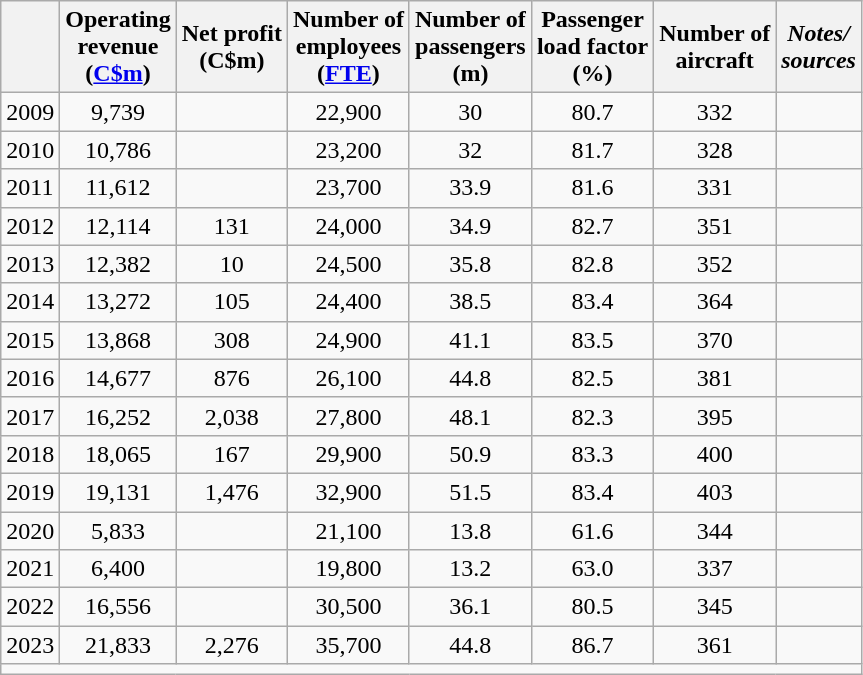<table class="wikitable" style="text-align:center;">
<tr>
<th></th>
<th>Operating<br>revenue<br>(<a href='#'>C$m</a>)</th>
<th>Net profit<br>(C$m)</th>
<th>Number of<br>employees<br>(<a href='#'>FTE</a>)</th>
<th>Number of<br>passengers<br>(m)</th>
<th>Passenger<br>load factor<br>(%)</th>
<th>Number of<br>aircraft</th>
<th><em>Notes/<br>sources</em></th>
</tr>
<tr>
<td align="left">2009</td>
<td>9,739</td>
<td></td>
<td>22,900</td>
<td>30</td>
<td>80.7</td>
<td>332</td>
<td></td>
</tr>
<tr>
<td align="left">2010</td>
<td>10,786</td>
<td></td>
<td>23,200</td>
<td>32</td>
<td>81.7</td>
<td>328</td>
<td></td>
</tr>
<tr>
<td align="left">2011</td>
<td>11,612</td>
<td></td>
<td>23,700</td>
<td>33.9</td>
<td>81.6</td>
<td>331</td>
<td></td>
</tr>
<tr>
<td align="left">2012</td>
<td>12,114</td>
<td>131</td>
<td>24,000</td>
<td>34.9</td>
<td>82.7</td>
<td>351</td>
<td></td>
</tr>
<tr>
<td align="left">2013</td>
<td>12,382</td>
<td>10</td>
<td>24,500</td>
<td>35.8</td>
<td>82.8</td>
<td>352</td>
<td></td>
</tr>
<tr>
<td align="left">2014</td>
<td>13,272</td>
<td>105</td>
<td>24,400</td>
<td>38.5</td>
<td>83.4</td>
<td>364</td>
<td></td>
</tr>
<tr>
<td align="left">2015</td>
<td>13,868</td>
<td>308</td>
<td>24,900</td>
<td>41.1</td>
<td>83.5</td>
<td>370</td>
<td></td>
</tr>
<tr>
<td>2016</td>
<td>14,677</td>
<td>876</td>
<td>26,100</td>
<td>44.8</td>
<td>82.5</td>
<td>381</td>
<td></td>
</tr>
<tr>
<td>2017</td>
<td>16,252</td>
<td>2,038</td>
<td>27,800</td>
<td>48.1</td>
<td>82.3</td>
<td>395</td>
<td></td>
</tr>
<tr>
<td>2018</td>
<td>18,065</td>
<td>167</td>
<td>29,900</td>
<td>50.9</td>
<td>83.3</td>
<td>400</td>
<td></td>
</tr>
<tr>
<td>2019</td>
<td>19,131</td>
<td>1,476</td>
<td>32,900</td>
<td>51.5</td>
<td>83.4</td>
<td>403</td>
<td></td>
</tr>
<tr>
<td>2020</td>
<td>5,833</td>
<td></td>
<td>21,100</td>
<td>13.8</td>
<td>61.6</td>
<td>344</td>
<td></td>
</tr>
<tr>
<td>2021</td>
<td>6,400</td>
<td></td>
<td>19,800</td>
<td>13.2</td>
<td>63.0</td>
<td>337</td>
<td></td>
</tr>
<tr>
<td>2022</td>
<td>16,556</td>
<td></td>
<td>30,500</td>
<td>36.1</td>
<td>80.5</td>
<td>345</td>
<td></td>
</tr>
<tr>
<td>2023</td>
<td>21,833</td>
<td>2,276</td>
<td>35,700</td>
<td>44.8</td>
<td>86.7</td>
<td>361</td>
<td></td>
</tr>
<tr>
<td colspan="8" style="text-align:left;"></td>
</tr>
</table>
